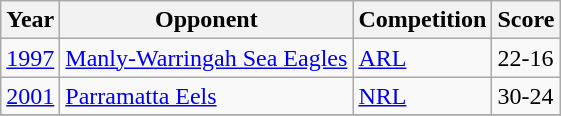<table class="wikitable" style="text-align:left;">
<tr>
<th>Year</th>
<th>Opponent</th>
<th>Competition</th>
<th>Score</th>
</tr>
<tr>
<td><a href='#'>1997</a></td>
<td style="text-align:left;"> <a href='#'>Manly-Warringah Sea Eagles</a></td>
<td><a href='#'>ARL</a></td>
<td>22-16</td>
</tr>
<tr>
<td><a href='#'>2001</a></td>
<td style="text-align:left;"> <a href='#'>Parramatta Eels</a></td>
<td><a href='#'>NRL</a></td>
<td>30-24</td>
</tr>
<tr>
</tr>
</table>
